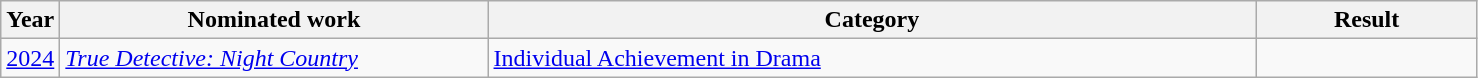<table class=wikitable>
<tr>
<th width=4%>Year</th>
<th width=29%>Nominated work</th>
<th width=52%>Category</th>
<th width=15%>Result</th>
</tr>
<tr>
<td align=center><a href='#'>2024</a></td>
<td><em><a href='#'>True Detective: Night Country</a></em></td>
<td><a href='#'>Individual Achievement in Drama</a></td>
<td></td>
</tr>
</table>
